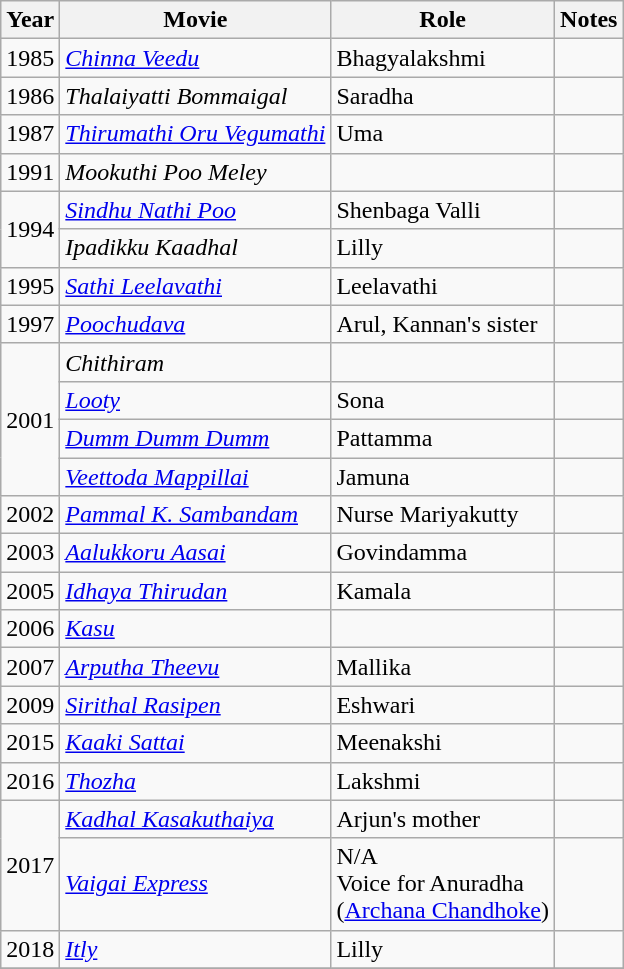<table class="wikitable sortable">
<tr>
<th scope="col">Year</th>
<th scope="col">Movie</th>
<th scope="col">Role</th>
<th scope="col" class="unsortable">Notes</th>
</tr>
<tr>
<td>1985</td>
<td><em><a href='#'>Chinna Veedu</a></em></td>
<td>Bhagyalakshmi</td>
<td></td>
</tr>
<tr>
<td>1986</td>
<td><em>Thalaiyatti Bommaigal</em></td>
<td>Saradha</td>
<td></td>
</tr>
<tr>
<td>1987</td>
<td><em><a href='#'>Thirumathi Oru Vegumathi</a></em></td>
<td>Uma</td>
<td></td>
</tr>
<tr>
<td>1991</td>
<td><em>Mookuthi Poo Meley</em></td>
<td></td>
<td></td>
</tr>
<tr>
<td rowspan=2>1994</td>
<td><em><a href='#'>Sindhu Nathi Poo</a></em></td>
<td>Shenbaga Valli</td>
<td></td>
</tr>
<tr>
<td><em>Ipadikku Kaadhal</em></td>
<td>Lilly</td>
<td></td>
</tr>
<tr>
<td>1995</td>
<td><em><a href='#'>Sathi Leelavathi</a></em></td>
<td>Leelavathi</td>
<td></td>
</tr>
<tr>
<td>1997</td>
<td><em><a href='#'>Poochudava</a></em></td>
<td>Arul, Kannan's sister</td>
<td></td>
</tr>
<tr>
<td rowspan=4>2001</td>
<td><em>Chithiram</em></td>
<td></td>
<td></td>
</tr>
<tr>
<td><em><a href='#'>Looty</a></em></td>
<td>Sona</td>
<td></td>
</tr>
<tr>
<td><em><a href='#'>Dumm Dumm Dumm</a></em></td>
<td>Pattamma</td>
<td></td>
</tr>
<tr>
<td><em><a href='#'>Veettoda Mappillai</a></em></td>
<td>Jamuna</td>
<td></td>
</tr>
<tr>
<td>2002</td>
<td><em><a href='#'>Pammal K. Sambandam</a></em></td>
<td>Nurse Mariyakutty</td>
<td></td>
</tr>
<tr>
<td>2003</td>
<td><em><a href='#'>Aalukkoru Aasai</a></em></td>
<td>Govindamma</td>
<td></td>
</tr>
<tr>
<td>2005</td>
<td><em><a href='#'>Idhaya Thirudan</a></em></td>
<td>Kamala</td>
<td></td>
</tr>
<tr>
<td>2006</td>
<td><em><a href='#'>Kasu</a></em></td>
<td></td>
<td></td>
</tr>
<tr>
<td>2007</td>
<td><em><a href='#'>Arputha Theevu</a></em></td>
<td>Mallika</td>
<td></td>
</tr>
<tr>
<td>2009</td>
<td><em><a href='#'>Sirithal Rasipen</a></em></td>
<td>Eshwari</td>
<td></td>
</tr>
<tr>
<td>2015</td>
<td><em><a href='#'>Kaaki Sattai</a></em></td>
<td>Meenakshi</td>
<td></td>
</tr>
<tr>
<td>2016</td>
<td><em><a href='#'>Thozha</a></em></td>
<td>Lakshmi</td>
<td></td>
</tr>
<tr>
<td rowspan=2>2017</td>
<td><em><a href='#'>Kadhal Kasakuthaiya</a></em></td>
<td>Arjun's mother</td>
<td></td>
</tr>
<tr>
<td><em><a href='#'>Vaigai Express</a></em></td>
<td>N/A<br>Voice for Anuradha<br> (<a href='#'>Archana Chandhoke</a>)</td>
<td></td>
</tr>
<tr>
<td>2018</td>
<td><em><a href='#'>Itly</a></em></td>
<td>Lilly</td>
<td></td>
</tr>
<tr>
</tr>
</table>
